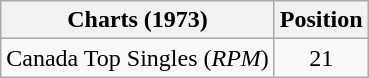<table class="wikitable">
<tr>
<th>Charts (1973)</th>
<th>Position</th>
</tr>
<tr>
<td>Canada Top Singles (<em>RPM</em>)</td>
<td align="center">21</td>
</tr>
</table>
